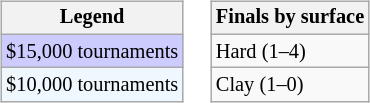<table>
<tr valign=top>
<td><br><table class=wikitable style="font-size:85%">
<tr>
<th>Legend</th>
</tr>
<tr style="background:#ccccff;">
<td>$15,000 tournaments</td>
</tr>
<tr style="background:#f0f8ff;">
<td>$10,000 tournaments</td>
</tr>
</table>
</td>
<td><br><table class=wikitable style="font-size:85%">
<tr>
<th>Finals by surface</th>
</tr>
<tr>
<td>Hard (1–4)</td>
</tr>
<tr>
<td>Clay (1–0)</td>
</tr>
</table>
</td>
</tr>
</table>
